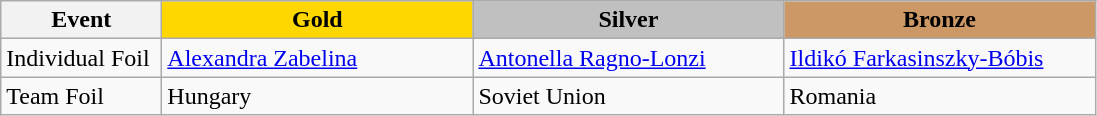<table class="wikitable">
<tr>
<th width="100">Event</th>
<th style="background-color:gold;" width="200"> Gold</th>
<th style="background-color:silver;" width="200"> Silver</th>
<th style="background-color:#CC9966;" width="200"> Bronze</th>
</tr>
<tr>
<td>Individual Foil</td>
<td> <a href='#'>Alexandra Zabelina</a></td>
<td> <a href='#'>Antonella Ragno-Lonzi</a></td>
<td> <a href='#'>Ildikó Farkasinszky-Bóbis</a></td>
</tr>
<tr>
<td>Team Foil</td>
<td> Hungary</td>
<td> Soviet Union</td>
<td> Romania</td>
</tr>
</table>
